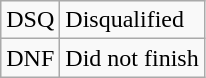<table class="wikitable">
<tr>
<td style="text-align:center;">DSQ</td>
<td>Disqualified</td>
</tr>
<tr>
<td style="text-align:center;">DNF</td>
<td>Did not finish</td>
</tr>
</table>
